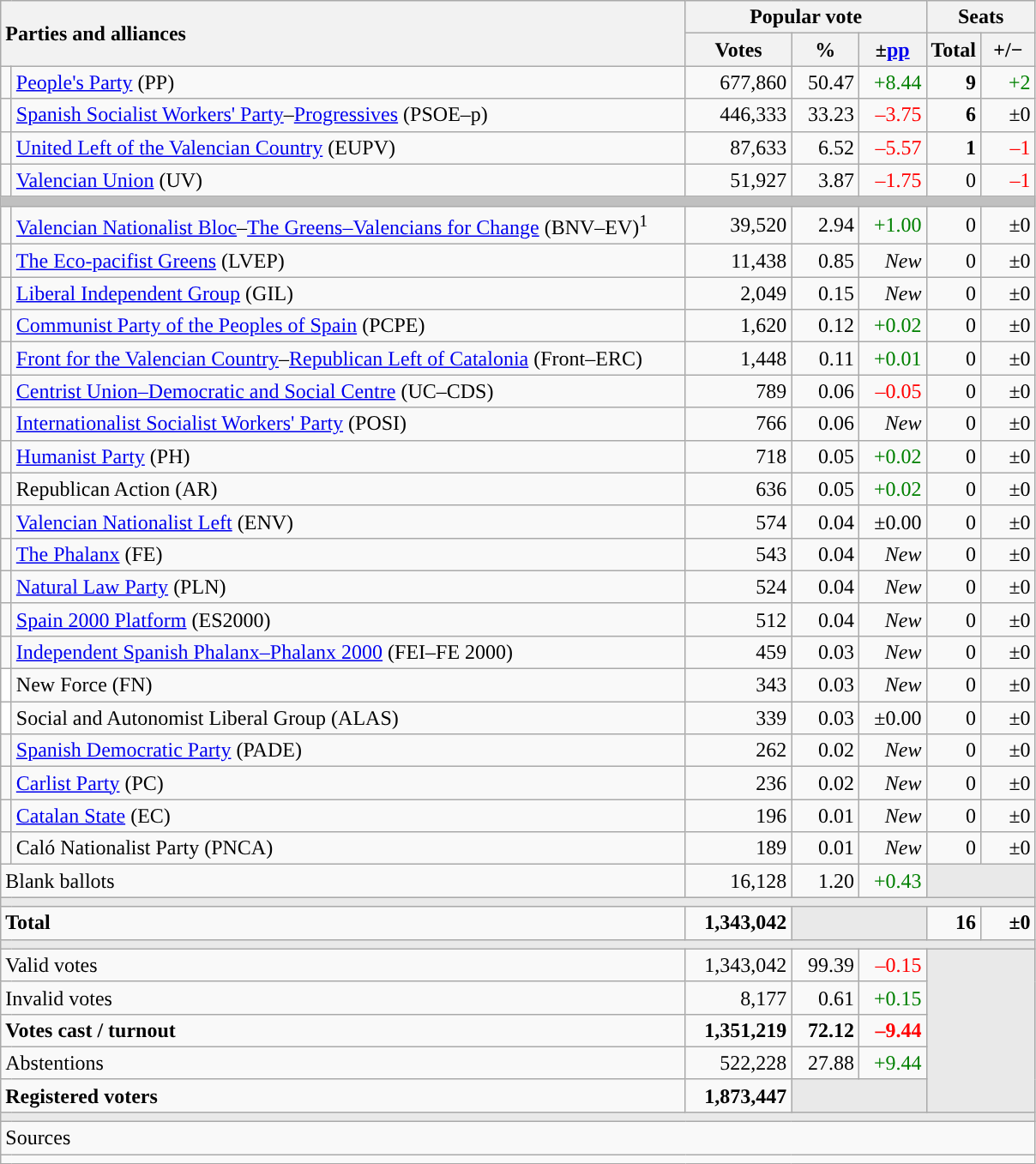<table class="wikitable" style="text-align:right;">
<tr>
<th style="text-align:left;" rowspan="2" colspan="2" width="525">Parties and alliances</th>
<th colspan="3">Popular vote</th>
<th colspan="2">Seats</th>
</tr>
<tr>
<th width="75">Votes</th>
<th width="45">%</th>
<th width="45">±<a href='#'>pp</a></th>
<th width="35">Total</th>
<th width="35">+/−</th>
</tr>
<tr>
<td width="1" style="color:inherit;background:"></td>
<td align="left"><a href='#'>People's Party</a> (PP)</td>
<td>677,860</td>
<td>50.47</td>
<td style="color:green;">+8.44</td>
<td><strong>9</strong></td>
<td style="color:green;">+2</td>
</tr>
<tr>
<td style="color:inherit;background:"></td>
<td align="left"><a href='#'>Spanish Socialist Workers' Party</a>–<a href='#'>Progressives</a> (PSOE–p)</td>
<td>446,333</td>
<td>33.23</td>
<td style="color:red;">–3.75</td>
<td><strong>6</strong></td>
<td>±0</td>
</tr>
<tr>
<td style="color:inherit;background:"></td>
<td align="left"><a href='#'>United Left of the Valencian Country</a> (EUPV)</td>
<td>87,633</td>
<td>6.52</td>
<td style="color:red;">–5.57</td>
<td><strong>1</strong></td>
<td style="color:red;">–1</td>
</tr>
<tr>
<td style="color:inherit;background:"></td>
<td align="left"><a href='#'>Valencian Union</a> (UV)</td>
<td>51,927</td>
<td>3.87</td>
<td style="color:red;">–1.75</td>
<td>0</td>
<td style="color:red;">–1</td>
</tr>
<tr>
<td colspan="7" bgcolor="#C0C0C0"></td>
</tr>
<tr>
<td style="color:inherit;background:"></td>
<td align="left"><a href='#'>Valencian Nationalist Bloc</a>–<a href='#'>The Greens–Valencians for Change</a> (BNV–EV)<sup>1</sup></td>
<td>39,520</td>
<td>2.94</td>
<td style="color:green;">+1.00</td>
<td>0</td>
<td>±0</td>
</tr>
<tr>
<td style="color:inherit;background:"></td>
<td align="left"><a href='#'>The Eco-pacifist Greens</a> (LVEP)</td>
<td>11,438</td>
<td>0.85</td>
<td><em>New</em></td>
<td>0</td>
<td>±0</td>
</tr>
<tr>
<td style="color:inherit;background:"></td>
<td align="left"><a href='#'>Liberal Independent Group</a> (GIL)</td>
<td>2,049</td>
<td>0.15</td>
<td><em>New</em></td>
<td>0</td>
<td>±0</td>
</tr>
<tr>
<td style="color:inherit;background:"></td>
<td align="left"><a href='#'>Communist Party of the Peoples of Spain</a> (PCPE)</td>
<td>1,620</td>
<td>0.12</td>
<td style="color:green;">+0.02</td>
<td>0</td>
<td>±0</td>
</tr>
<tr>
<td style="color:inherit;background:"></td>
<td align="left"><a href='#'>Front for the Valencian Country</a>–<a href='#'>Republican Left of Catalonia</a> (Front–ERC)</td>
<td>1,448</td>
<td>0.11</td>
<td style="color:green;">+0.01</td>
<td>0</td>
<td>±0</td>
</tr>
<tr>
<td style="color:inherit;background:"></td>
<td align="left"><a href='#'>Centrist Union–Democratic and Social Centre</a> (UC–CDS)</td>
<td>789</td>
<td>0.06</td>
<td style="color:red;">–0.05</td>
<td>0</td>
<td>±0</td>
</tr>
<tr>
<td style="color:inherit;background:"></td>
<td align="left"><a href='#'>Internationalist Socialist Workers' Party</a> (POSI)</td>
<td>766</td>
<td>0.06</td>
<td><em>New</em></td>
<td>0</td>
<td>±0</td>
</tr>
<tr>
<td style="color:inherit;background:"></td>
<td align="left"><a href='#'>Humanist Party</a> (PH)</td>
<td>718</td>
<td>0.05</td>
<td style="color:green;">+0.02</td>
<td>0</td>
<td>±0</td>
</tr>
<tr>
<td style="color:inherit;background:"></td>
<td align="left">Republican Action (AR)</td>
<td>636</td>
<td>0.05</td>
<td style="color:green;">+0.02</td>
<td>0</td>
<td>±0</td>
</tr>
<tr>
<td style="color:inherit;background:"></td>
<td align="left"><a href='#'>Valencian Nationalist Left</a> (ENV)</td>
<td>574</td>
<td>0.04</td>
<td>±0.00</td>
<td>0</td>
<td>±0</td>
</tr>
<tr>
<td style="color:inherit;background:"></td>
<td align="left"><a href='#'>The Phalanx</a> (FE)</td>
<td>543</td>
<td>0.04</td>
<td><em>New</em></td>
<td>0</td>
<td>±0</td>
</tr>
<tr>
<td style="color:inherit;background:"></td>
<td align="left"><a href='#'>Natural Law Party</a> (PLN)</td>
<td>524</td>
<td>0.04</td>
<td><em>New</em></td>
<td>0</td>
<td>±0</td>
</tr>
<tr>
<td style="color:inherit;background:"></td>
<td align="left"><a href='#'>Spain 2000 Platform</a> (ES2000)</td>
<td>512</td>
<td>0.04</td>
<td><em>New</em></td>
<td>0</td>
<td>±0</td>
</tr>
<tr>
<td style="color:inherit;background:"></td>
<td align="left"><a href='#'>Independent Spanish Phalanx–Phalanx 2000</a> (FEI–FE 2000)</td>
<td>459</td>
<td>0.03</td>
<td><em>New</em></td>
<td>0</td>
<td>±0</td>
</tr>
<tr>
<td bgcolor="white"></td>
<td align="left">New Force (FN)</td>
<td>343</td>
<td>0.03</td>
<td><em>New</em></td>
<td>0</td>
<td>±0</td>
</tr>
<tr>
<td bgcolor="white"></td>
<td align="left">Social and Autonomist Liberal Group (ALAS)</td>
<td>339</td>
<td>0.03</td>
<td>±0.00</td>
<td>0</td>
<td>±0</td>
</tr>
<tr>
<td style="color:inherit;background:"></td>
<td align="left"><a href='#'>Spanish Democratic Party</a> (PADE)</td>
<td>262</td>
<td>0.02</td>
<td><em>New</em></td>
<td>0</td>
<td>±0</td>
</tr>
<tr>
<td style="color:inherit;background:"></td>
<td align="left"><a href='#'>Carlist Party</a> (PC)</td>
<td>236</td>
<td>0.02</td>
<td><em>New</em></td>
<td>0</td>
<td>±0</td>
</tr>
<tr>
<td style="color:inherit;background:"></td>
<td align="left"><a href='#'>Catalan State</a> (EC)</td>
<td>196</td>
<td>0.01</td>
<td><em>New</em></td>
<td>0</td>
<td>±0</td>
</tr>
<tr>
<td style="color:inherit;background:"></td>
<td align="left">Caló Nationalist Party (PNCA)</td>
<td>189</td>
<td>0.01</td>
<td><em>New</em></td>
<td>0</td>
<td>±0</td>
</tr>
<tr>
<td align="left" colspan="2">Blank ballots</td>
<td>16,128</td>
<td>1.20</td>
<td style="color:green;">+0.43</td>
<td bgcolor="#E9E9E9" colspan="2"></td>
</tr>
<tr>
<td colspan="7" bgcolor="#E9E9E9"></td>
</tr>
<tr style="font-weight:bold;">
<td align="left" colspan="2">Total</td>
<td>1,343,042</td>
<td bgcolor="#E9E9E9" colspan="2"></td>
<td>16</td>
<td>±0</td>
</tr>
<tr>
<td colspan="7" bgcolor="#E9E9E9"></td>
</tr>
<tr>
<td align="left" colspan="2">Valid votes</td>
<td>1,343,042</td>
<td>99.39</td>
<td style="color:red;">–0.15</td>
<td bgcolor="#E9E9E9" colspan="2" rowspan="5"></td>
</tr>
<tr>
<td align="left" colspan="2">Invalid votes</td>
<td>8,177</td>
<td>0.61</td>
<td style="color:green;">+0.15</td>
</tr>
<tr style="font-weight:bold;">
<td align="left" colspan="2">Votes cast / turnout</td>
<td>1,351,219</td>
<td>72.12</td>
<td style="color:red;">–9.44</td>
</tr>
<tr>
<td align="left" colspan="2">Abstentions</td>
<td>522,228</td>
<td>27.88</td>
<td style="color:green;">+9.44</td>
</tr>
<tr style="font-weight:bold;">
<td align="left" colspan="2">Registered voters</td>
<td>1,873,447</td>
<td bgcolor="#E9E9E9" colspan="2"></td>
</tr>
<tr>
<td colspan="7" bgcolor="#E9E9E9"></td>
</tr>
<tr>
<td align="left" colspan="7">Sources</td>
</tr>
<tr>
<td colspan="7" style="text-align:left; max-width:790px;"></td>
</tr>
</table>
